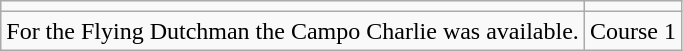<table class="wikitable" style="text-align:center;">
<tr>
<td></td>
<td></td>
</tr>
<tr>
<td>For the Flying Dutchman the Campo Charlie was available.</td>
<td>Course 1</td>
</tr>
</table>
